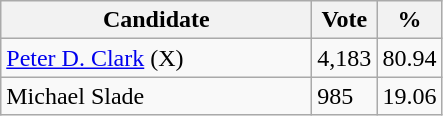<table class="wikitable">
<tr>
<th bgcolor="#DDDDFF" width="200px">Candidate</th>
<th bgcolor="#DDDDFF">Vote</th>
<th bgcolor="#DDDDFF">%</th>
</tr>
<tr>
<td><a href='#'>Peter D. Clark</a> (X)</td>
<td>4,183</td>
<td>80.94</td>
</tr>
<tr>
<td>Michael Slade</td>
<td>985</td>
<td>19.06</td>
</tr>
</table>
